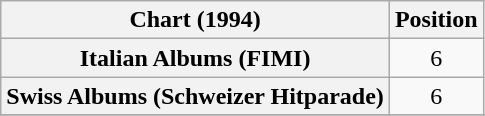<table class="wikitable plainrowheaders" style="text-align:center;">
<tr>
<th>Chart (1994)</th>
<th>Position</th>
</tr>
<tr>
<th scope="row">Italian Albums (FIMI)</th>
<td>6</td>
</tr>
<tr>
<th scope="row">Swiss Albums (Schweizer Hitparade)</th>
<td>6</td>
</tr>
<tr>
</tr>
</table>
